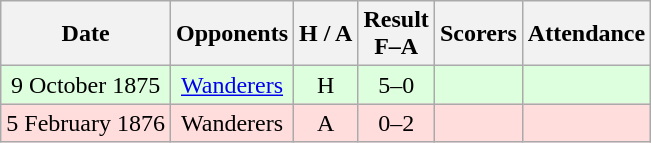<table class="wikitable" style="text-align:center">
<tr>
<th>Date</th>
<th>Opponents</th>
<th>H / A</th>
<th>Result<br>F–A</th>
<th>Scorers</th>
<th>Attendance</th>
</tr>
<tr bgcolor=#ddffdd>
<td>9 October 1875</td>
<td> <a href='#'>Wanderers</a></td>
<td>H</td>
<td>5–0</td>
<td></td>
<td></td>
</tr>
<tr bgcolor=#ffdddd>
<td>5 February 1876</td>
<td> Wanderers</td>
<td>A</td>
<td>0–2</td>
<td></td>
<td></td>
</tr>
</table>
